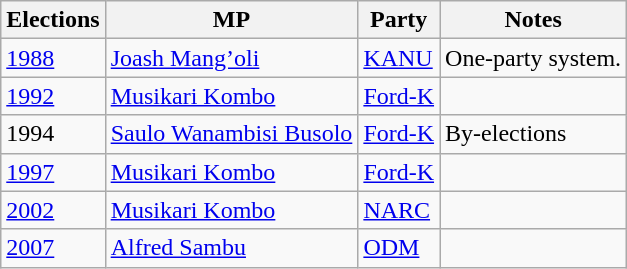<table class="wikitable">
<tr>
<th>Elections</th>
<th>MP </th>
<th>Party</th>
<th>Notes</th>
</tr>
<tr>
<td><a href='#'>1988</a></td>
<td><a href='#'>Joash Mang’oli</a></td>
<td><a href='#'>KANU</a></td>
<td>One-party system.</td>
</tr>
<tr>
<td><a href='#'>1992</a></td>
<td><a href='#'>Musikari Kombo</a></td>
<td><a href='#'>Ford-K</a></td>
<td></td>
</tr>
<tr>
<td>1994</td>
<td><a href='#'>Saulo Wanambisi Busolo</a></td>
<td><a href='#'>Ford-K</a></td>
<td>By-elections</td>
</tr>
<tr>
<td><a href='#'>1997</a></td>
<td><a href='#'>Musikari Kombo</a></td>
<td><a href='#'>Ford-K</a></td>
<td></td>
</tr>
<tr>
<td><a href='#'>2002</a></td>
<td><a href='#'>Musikari Kombo</a></td>
<td><a href='#'>NARC</a></td>
<td></td>
</tr>
<tr>
<td><a href='#'>2007</a></td>
<td><a href='#'>Alfred Sambu</a></td>
<td><a href='#'>ODM</a></td>
<td></td>
</tr>
</table>
